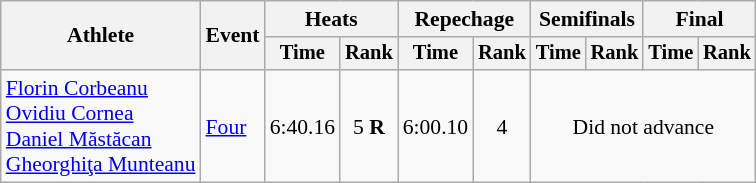<table class="wikitable" style="font-size:90%;">
<tr>
<th rowspan="2">Athlete</th>
<th rowspan="2">Event</th>
<th colspan="2">Heats</th>
<th colspan="2">Repechage</th>
<th colspan="2">Semifinals</th>
<th colspan="2">Final</th>
</tr>
<tr style="font-size:95%">
<th>Time</th>
<th>Rank</th>
<th>Time</th>
<th>Rank</th>
<th>Time</th>
<th>Rank</th>
<th>Time</th>
<th>Rank</th>
</tr>
<tr align=center>
<td align=left><a href='#'>Florin Corbeanu</a><br><a href='#'>Ovidiu Cornea</a><br><a href='#'>Daniel Măstăcan</a><br><a href='#'>Gheorghiţa Munteanu</a></td>
<td align=left><a href='#'>Four</a></td>
<td>6:40.16</td>
<td>5 <strong>R</strong></td>
<td>6:00.10</td>
<td>4</td>
<td colspan=4>Did not advance</td>
</tr>
</table>
